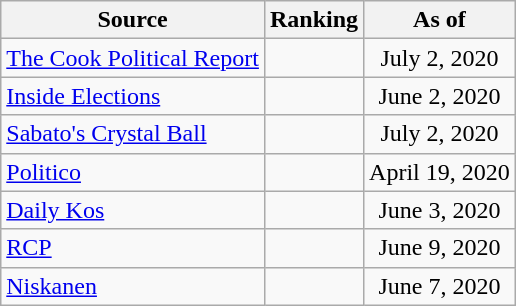<table class="wikitable" style="text-align:center">
<tr>
<th>Source</th>
<th>Ranking</th>
<th>As of</th>
</tr>
<tr>
<td align=left><a href='#'>The Cook Political Report</a></td>
<td></td>
<td>July 2, 2020</td>
</tr>
<tr>
<td align=left><a href='#'>Inside Elections</a></td>
<td></td>
<td>June 2, 2020</td>
</tr>
<tr>
<td align=left><a href='#'>Sabato's Crystal Ball</a></td>
<td></td>
<td>July 2, 2020</td>
</tr>
<tr>
<td align="left"><a href='#'>Politico</a></td>
<td></td>
<td>April 19, 2020</td>
</tr>
<tr>
<td align="left"><a href='#'>Daily Kos</a></td>
<td></td>
<td>June 3, 2020</td>
</tr>
<tr>
<td align="left"><a href='#'>RCP</a></td>
<td></td>
<td>June 9, 2020</td>
</tr>
<tr>
<td align="left"><a href='#'>Niskanen</a></td>
<td></td>
<td>June 7, 2020</td>
</tr>
</table>
